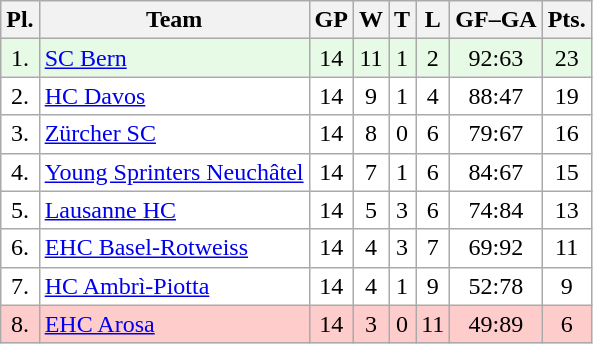<table class="wikitable">
<tr>
<th>Pl.</th>
<th>Team</th>
<th>GP</th>
<th>W</th>
<th>T</th>
<th>L</th>
<th>GF–GA</th>
<th>Pts.</th>
</tr>
<tr align="center " bgcolor="#e6fae6">
<td>1.</td>
<td align="left"><a href='#'>SC Bern</a></td>
<td>14</td>
<td>11</td>
<td>1</td>
<td>2</td>
<td>92:63</td>
<td>23</td>
</tr>
<tr align="center "  bgcolor="#FFFFFF">
<td>2.</td>
<td align="left"><a href='#'>HC Davos</a></td>
<td>14</td>
<td>9</td>
<td>1</td>
<td>4</td>
<td>88:47</td>
<td>19</td>
</tr>
<tr align="center "  bgcolor="#FFFFFF">
<td>3.</td>
<td align="left"><a href='#'>Zürcher SC</a></td>
<td>14</td>
<td>8</td>
<td>0</td>
<td>6</td>
<td>79:67</td>
<td>16</td>
</tr>
<tr align="center "  bgcolor="#FFFFFF">
<td>4.</td>
<td align="left"><a href='#'>Young Sprinters Neuchâtel</a></td>
<td>14</td>
<td>7</td>
<td>1</td>
<td>6</td>
<td>84:67</td>
<td>15</td>
</tr>
<tr align="center " bgcolor="#FFFFFF">
<td>5.</td>
<td align="left"><a href='#'>Lausanne HC</a></td>
<td>14</td>
<td>5</td>
<td>3</td>
<td>6</td>
<td>74:84</td>
<td>13</td>
</tr>
<tr align="center "  bgcolor="#FFFFFF">
<td>6.</td>
<td align="left"><a href='#'>EHC Basel-Rotweiss</a></td>
<td>14</td>
<td>4</td>
<td>3</td>
<td>7</td>
<td>69:92</td>
<td>11</td>
</tr>
<tr align="center "  bgcolor="#FFFFFF">
<td>7.</td>
<td align="left"><a href='#'>HC Ambrì-Piotta</a></td>
<td>14</td>
<td>4</td>
<td>1</td>
<td>9</td>
<td>52:78</td>
<td>9</td>
</tr>
<tr align="center "  bgcolor="#ffcccc">
<td>8.</td>
<td align="left"><a href='#'>EHC Arosa</a></td>
<td>14</td>
<td>3</td>
<td>0</td>
<td>11</td>
<td>49:89</td>
<td>6</td>
</tr>
</table>
